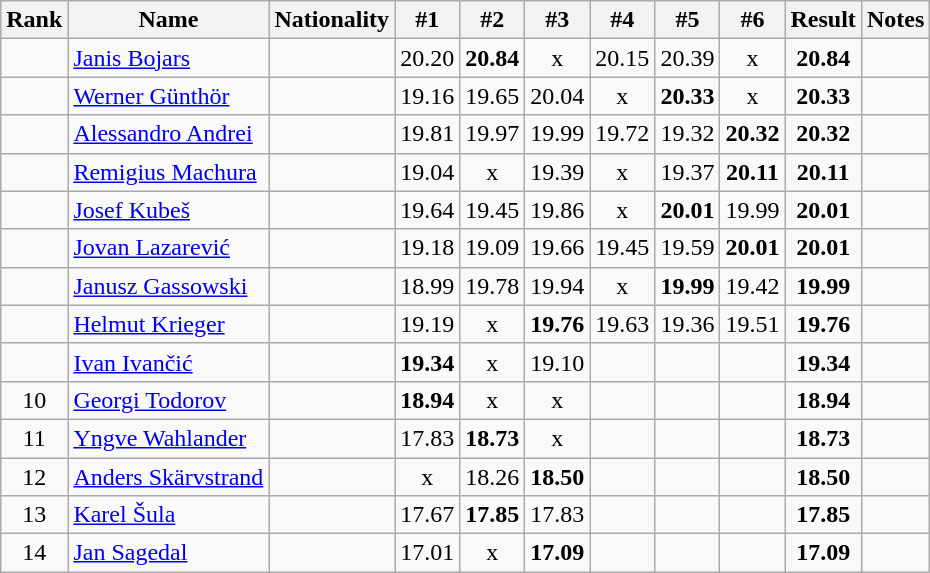<table class="wikitable sortable" style="text-align:center">
<tr>
<th>Rank</th>
<th>Name</th>
<th>Nationality</th>
<th>#1</th>
<th>#2</th>
<th>#3</th>
<th>#4</th>
<th>#5</th>
<th>#6</th>
<th>Result</th>
<th>Notes</th>
</tr>
<tr>
<td></td>
<td align="left"><a href='#'>Janis Bojars</a></td>
<td align=left></td>
<td>20.20</td>
<td><strong>20.84</strong></td>
<td>x</td>
<td>20.15</td>
<td>20.39</td>
<td>x</td>
<td><strong>20.84</strong></td>
<td></td>
</tr>
<tr>
<td></td>
<td align="left"><a href='#'>Werner Günthör</a></td>
<td align=left></td>
<td>19.16</td>
<td>19.65</td>
<td>20.04</td>
<td>x</td>
<td><strong>20.33</strong></td>
<td>x</td>
<td><strong>20.33</strong></td>
<td></td>
</tr>
<tr>
<td></td>
<td align="left"><a href='#'>Alessandro Andrei</a></td>
<td align=left></td>
<td>19.81</td>
<td>19.97</td>
<td>19.99</td>
<td>19.72</td>
<td>19.32</td>
<td><strong>20.32</strong></td>
<td><strong>20.32</strong></td>
<td></td>
</tr>
<tr>
<td></td>
<td align="left"><a href='#'>Remigius Machura</a></td>
<td align=left></td>
<td>19.04</td>
<td>x</td>
<td>19.39</td>
<td>x</td>
<td>19.37</td>
<td><strong>20.11</strong></td>
<td><strong>20.11</strong></td>
<td></td>
</tr>
<tr>
<td></td>
<td align="left"><a href='#'>Josef Kubeš</a></td>
<td align=left></td>
<td>19.64</td>
<td>19.45</td>
<td>19.86</td>
<td>x</td>
<td><strong>20.01</strong></td>
<td>19.99</td>
<td><strong>20.01</strong></td>
<td></td>
</tr>
<tr>
<td></td>
<td align="left"><a href='#'>Jovan Lazarević</a></td>
<td align=left></td>
<td>19.18</td>
<td>19.09</td>
<td>19.66</td>
<td>19.45</td>
<td>19.59</td>
<td><strong>20.01</strong></td>
<td><strong>20.01</strong></td>
<td></td>
</tr>
<tr>
<td></td>
<td align="left"><a href='#'>Janusz Gassowski</a></td>
<td align=left></td>
<td>18.99</td>
<td>19.78</td>
<td>19.94</td>
<td>x</td>
<td><strong>19.99</strong></td>
<td>19.42</td>
<td><strong>19.99</strong></td>
<td></td>
</tr>
<tr>
<td></td>
<td align="left"><a href='#'>Helmut Krieger</a></td>
<td align=left></td>
<td>19.19</td>
<td>x</td>
<td><strong>19.76</strong></td>
<td>19.63</td>
<td>19.36</td>
<td>19.51</td>
<td><strong>19.76</strong></td>
<td></td>
</tr>
<tr>
<td></td>
<td align="left"><a href='#'>Ivan Ivančić</a></td>
<td align=left></td>
<td><strong>19.34</strong></td>
<td>x</td>
<td>19.10</td>
<td></td>
<td></td>
<td></td>
<td><strong>19.34</strong></td>
<td></td>
</tr>
<tr>
<td>10</td>
<td align="left"><a href='#'>Georgi Todorov</a></td>
<td align=left></td>
<td><strong>18.94</strong></td>
<td>x</td>
<td>x</td>
<td></td>
<td></td>
<td></td>
<td><strong>18.94</strong></td>
<td></td>
</tr>
<tr>
<td>11</td>
<td align="left"><a href='#'>Yngve Wahlander</a></td>
<td align=left></td>
<td>17.83</td>
<td><strong>18.73</strong></td>
<td>x</td>
<td></td>
<td></td>
<td></td>
<td><strong>18.73</strong></td>
<td></td>
</tr>
<tr>
<td>12</td>
<td align="left"><a href='#'>Anders Skärvstrand</a></td>
<td align=left></td>
<td>x</td>
<td>18.26</td>
<td><strong>18.50</strong></td>
<td></td>
<td></td>
<td></td>
<td><strong>18.50</strong></td>
<td></td>
</tr>
<tr>
<td>13</td>
<td align="left"><a href='#'>Karel Šula</a></td>
<td align=left></td>
<td>17.67</td>
<td><strong>17.85</strong></td>
<td>17.83</td>
<td></td>
<td></td>
<td></td>
<td><strong>17.85</strong></td>
<td></td>
</tr>
<tr>
<td>14</td>
<td align="left"><a href='#'>Jan Sagedal</a></td>
<td align=left></td>
<td>17.01</td>
<td>x</td>
<td><strong>17.09</strong></td>
<td></td>
<td></td>
<td></td>
<td><strong>17.09</strong></td>
<td></td>
</tr>
</table>
